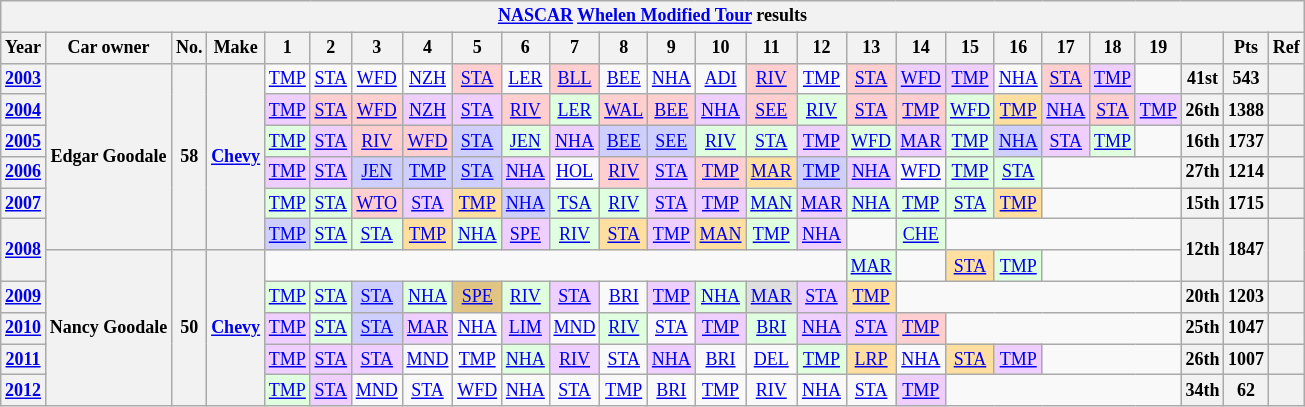<table class="wikitable" style="text-align:center; font-size:75%">
<tr>
<th colspan=38><a href='#'>NASCAR</a> <a href='#'>Whelen Modified Tour</a> results</th>
</tr>
<tr>
<th>Year</th>
<th>Car owner</th>
<th>No.</th>
<th>Make</th>
<th>1</th>
<th>2</th>
<th>3</th>
<th>4</th>
<th>5</th>
<th>6</th>
<th>7</th>
<th>8</th>
<th>9</th>
<th>10</th>
<th>11</th>
<th>12</th>
<th>13</th>
<th>14</th>
<th>15</th>
<th>16</th>
<th>17</th>
<th>18</th>
<th>19</th>
<th></th>
<th>Pts</th>
<th>Ref</th>
</tr>
<tr>
<th><a href='#'>2003</a></th>
<th rowspan=6>Edgar Goodale</th>
<th rowspan=6>58</th>
<th rowspan=6><a href='#'>Chevy</a></th>
<td><a href='#'>TMP</a></td>
<td><a href='#'>STA</a></td>
<td><a href='#'>WFD</a></td>
<td><a href='#'>NZH</a></td>
<td style="background:#FFCFCF;"><a href='#'>STA</a><br></td>
<td><a href='#'>LER</a></td>
<td style="background:#FFCFCF;"><a href='#'>BLL</a><br></td>
<td><a href='#'>BEE</a></td>
<td><a href='#'>NHA</a></td>
<td><a href='#'>ADI</a></td>
<td style="background:#FFCFCF;"><a href='#'>RIV</a><br></td>
<td><a href='#'>TMP</a></td>
<td style="background:#FFCFCF;"><a href='#'>STA</a><br></td>
<td style="background:#EFCFFF;"><a href='#'>WFD</a><br></td>
<td style="background:#EFCFFF;"><a href='#'>TMP</a><br></td>
<td><a href='#'>NHA</a></td>
<td style="background:#FFCFCF;"><a href='#'>STA</a><br></td>
<td style="background:#EFCFFF;"><a href='#'>TMP</a><br></td>
<td></td>
<th>41st</th>
<th>543</th>
<th></th>
</tr>
<tr>
<th><a href='#'>2004</a></th>
<td style="background:#EFCFFF;"><a href='#'>TMP</a><br></td>
<td style="background:#FFCFCF;"><a href='#'>STA</a><br></td>
<td style="background:#FFCFCF;"><a href='#'>WFD</a><br></td>
<td style="background:#EFCFFF;"><a href='#'>NZH</a><br></td>
<td style="background:#EFCFFF;"><a href='#'>STA</a><br></td>
<td style="background:#FFCFCF;"><a href='#'>RIV</a><br></td>
<td style="background:#DFFFDF;"><a href='#'>LER</a><br></td>
<td style="background:#FFCFCF;"><a href='#'>WAL</a><br></td>
<td style="background:#FFCFCF;"><a href='#'>BEE</a><br></td>
<td style="background:#EFCFFF;"><a href='#'>NHA</a><br></td>
<td style="background:#FFCFCF;"><a href='#'>SEE</a><br></td>
<td style="background:#DFFFDF;"><a href='#'>RIV</a><br></td>
<td style="background:#FFCFCF;"><a href='#'>STA</a><br></td>
<td style="background:#FFCFCF;"><a href='#'>TMP</a><br></td>
<td style="background:#DFFFDF;"><a href='#'>WFD</a><br></td>
<td style="background:#FFDF9F;"><a href='#'>TMP</a><br></td>
<td style="background:#EFCFFF;"><a href='#'>NHA</a><br></td>
<td style="background:#FFCFCF;"><a href='#'>STA</a><br></td>
<td style="background:#EFCFFF;"><a href='#'>TMP</a><br></td>
<th>26th</th>
<th>1388</th>
<th></th>
</tr>
<tr>
<th><a href='#'>2005</a></th>
<td style="background:#DFFFDF;"><a href='#'>TMP</a><br></td>
<td style="background:#EFCFFF;"><a href='#'>STA</a><br></td>
<td style="background:#FFCFCF;"><a href='#'>RIV</a><br></td>
<td style="background:#FFCFCF;"><a href='#'>WFD</a><br></td>
<td style="background:#CFCFFF;"><a href='#'>STA</a><br></td>
<td style="background:#DFFFDF;"><a href='#'>JEN</a><br></td>
<td style="background:#EFCFFF;"><a href='#'>NHA</a><br></td>
<td style="background:#CFCFFF;"><a href='#'>BEE</a><br></td>
<td style="background:#CFCFFF;"><a href='#'>SEE</a><br></td>
<td style="background:#DFFFDF;"><a href='#'>RIV</a><br></td>
<td style="background:#DFFFDF;"><a href='#'>STA</a><br></td>
<td style="background:#EFCFFF;"><a href='#'>TMP</a><br></td>
<td style="background:#DFFFDF;"><a href='#'>WFD</a><br></td>
<td style="background:#EFCFFF;"><a href='#'>MAR</a><br></td>
<td style="background:#DFFFDF;"><a href='#'>TMP</a><br></td>
<td style="background:#CFCFFF;"><a href='#'>NHA</a><br></td>
<td style="background:#EFCFFF;"><a href='#'>STA</a><br></td>
<td style="background:#DFFFDF;"><a href='#'>TMP</a><br></td>
<td></td>
<th>16th</th>
<th>1737</th>
<th></th>
</tr>
<tr>
<th><a href='#'>2006</a></th>
<td style="background:#EFCFFF;"><a href='#'>TMP</a><br></td>
<td style="background:#EFCFFF;"><a href='#'>STA</a><br></td>
<td style="background:#CFCFFF;"><a href='#'>JEN</a><br></td>
<td style="background:#CFCFFF;"><a href='#'>TMP</a><br></td>
<td style="background:#CFCFFF;"><a href='#'>STA</a><br></td>
<td style="background:#EFCFFF;"><a href='#'>NHA</a><br></td>
<td><a href='#'>HOL</a></td>
<td style="background:#FFCFCF;"><a href='#'>RIV</a><br></td>
<td style="background:#EFCFFF;"><a href='#'>STA</a><br></td>
<td style="background:#FFCFCF;"><a href='#'>TMP</a><br></td>
<td style="background:#FFDF9F;"><a href='#'>MAR</a><br></td>
<td style="background:#CFCFFF;"><a href='#'>TMP</a><br></td>
<td style="background:#EFCFFF;"><a href='#'>NHA</a><br></td>
<td><a href='#'>WFD</a></td>
<td style="background:#DFFFDF;"><a href='#'>TMP</a><br></td>
<td style="background:#DFFFDF;"><a href='#'>STA</a><br></td>
<td colspan=3></td>
<th>27th</th>
<th>1214</th>
<th></th>
</tr>
<tr>
<th><a href='#'>2007</a></th>
<td style="background:#DFFFDF;"><a href='#'>TMP</a><br></td>
<td style="background:#DFFFDF;"><a href='#'>STA</a><br></td>
<td style="background:#FFCFCF;"><a href='#'>WTO</a><br></td>
<td style="background:#EFCFFF;"><a href='#'>STA</a><br></td>
<td style="background:#FFDF9F;"><a href='#'>TMP</a><br></td>
<td style="background:#CFCFFF;"><a href='#'>NHA</a><br></td>
<td style="background:#DFFFDF;"><a href='#'>TSA</a><br></td>
<td style="background:#DFFFDF;"><a href='#'>RIV</a><br></td>
<td style="background:#EFCFFF;"><a href='#'>STA</a><br></td>
<td style="background:#EFCFFF;"><a href='#'>TMP</a><br></td>
<td style="background:#DFFFDF;"><a href='#'>MAN</a><br></td>
<td style="background:#EFCFFF;"><a href='#'>MAR</a><br></td>
<td style="background:#DFFFDF;"><a href='#'>NHA</a><br></td>
<td style="background:#DFFFDF;"><a href='#'>TMP</a><br></td>
<td style="background:#DFFFDF;"><a href='#'>STA</a><br></td>
<td style="background:#FFDF9F;"><a href='#'>TMP</a><br></td>
<td colspan=3></td>
<th>15th</th>
<th>1715</th>
<th></th>
</tr>
<tr>
<th rowspan=2><a href='#'>2008</a></th>
<td style="background:#CFCFFF;"><a href='#'>TMP</a><br></td>
<td style="background:#DFFFDF;"><a href='#'>STA</a><br></td>
<td style="background:#DFFFDF;"><a href='#'>STA</a><br></td>
<td style="background:#FFDF9F;"><a href='#'>TMP</a><br></td>
<td style="background:#DFFFDF;"><a href='#'>NHA</a><br></td>
<td style="background:#EFCFFF;"><a href='#'>SPE</a><br></td>
<td style="background:#DFFFDF;"><a href='#'>RIV</a><br></td>
<td style="background:#FFDF9F;"><a href='#'>STA</a><br></td>
<td style="background:#EFCFFF;"><a href='#'>TMP</a><br></td>
<td style="background:#FFDF9F;"><a href='#'>MAN</a><br></td>
<td style="background:#DFFFDF;"><a href='#'>TMP</a><br></td>
<td style="background:#EFCFFF;"><a href='#'>NHA</a><br></td>
<td></td>
<td style="background:#DFFFDF;"><a href='#'>CHE</a><br></td>
<td colspan=5></td>
<th rowspan=2>12th</th>
<th rowspan=2>1847</th>
<th rowspan=2></th>
</tr>
<tr>
<th rowspan=5>Nancy Goodale</th>
<th rowspan=5>50</th>
<th rowspan=5><a href='#'>Chevy</a></th>
<td colspan=12></td>
<td style="background:#DFFFDF;"><a href='#'>MAR</a><br></td>
<td></td>
<td style="background:#FFDF9F;"><a href='#'>STA</a><br></td>
<td style="background:#DFFFDF;"><a href='#'>TMP</a><br></td>
<td colspan=3></td>
</tr>
<tr>
<th><a href='#'>2009</a></th>
<td style="background:#DFFFDF;"><a href='#'>TMP</a><br></td>
<td style="background:#DFFFDF;"><a href='#'>STA</a><br></td>
<td style="background:#CFCFFF;"><a href='#'>STA</a><br></td>
<td style="background:#DFFFDF;"><a href='#'>NHA</a><br></td>
<td style="background:#DFC484;"><a href='#'>SPE</a><br></td>
<td style="background:#DFFFDF;"><a href='#'>RIV</a><br></td>
<td style="background:#EFCFFF;"><a href='#'>STA</a><br></td>
<td><a href='#'>BRI</a></td>
<td style="background:#EFCFFF;"><a href='#'>TMP</a><br></td>
<td style="background:#DFFFDF;"><a href='#'>NHA</a><br></td>
<td style="background:#DFDFDF;"><a href='#'>MAR</a><br></td>
<td style="background:#EFCFFF;"><a href='#'>STA</a><br></td>
<td style="background:#FFDF9F;"><a href='#'>TMP</a><br></td>
<td colspan=6></td>
<th>20th</th>
<th>1203</th>
<th></th>
</tr>
<tr>
<th><a href='#'>2010</a></th>
<td style="background:#EFCFFF;"><a href='#'>TMP</a><br></td>
<td style="background:#DFFFDF;"><a href='#'>STA</a><br></td>
<td style="background:#CFCFFF;"><a href='#'>STA</a><br></td>
<td style="background:#EFCFFF;"><a href='#'>MAR</a><br></td>
<td><a href='#'>NHA</a></td>
<td style="background:#EFCFFF;"><a href='#'>LIM</a><br></td>
<td><a href='#'>MND</a></td>
<td style="background:#DFFFDF;"><a href='#'>RIV</a><br></td>
<td><a href='#'>STA</a></td>
<td style="background:#EFCFFF;"><a href='#'>TMP</a><br></td>
<td style="background:#DFFFDF;"><a href='#'>BRI</a><br></td>
<td style="background:#EFCFFF;"><a href='#'>NHA</a><br></td>
<td style="background:#EFCFFF;"><a href='#'>STA</a><br></td>
<td style="background:#FFCFCF;"><a href='#'>TMP</a><br></td>
<td colspan=5></td>
<th>25th</th>
<th>1047</th>
<th></th>
</tr>
<tr>
<th><a href='#'>2011</a></th>
<td style="background:#EFCFFF;"><a href='#'>TMP</a><br></td>
<td style="background:#EFCFFF;"><a href='#'>STA</a><br></td>
<td style="background:#EFCFFF;"><a href='#'>STA</a><br></td>
<td><a href='#'>MND</a></td>
<td><a href='#'>TMP</a></td>
<td style="background:#DFFFDF;"><a href='#'>NHA</a><br></td>
<td style="background:#EFCFFF;"><a href='#'>RIV</a><br></td>
<td><a href='#'>STA</a></td>
<td style="background:#EFCFFF;"><a href='#'>NHA</a><br></td>
<td><a href='#'>BRI</a></td>
<td><a href='#'>DEL</a></td>
<td style="background:#DFFFDF;"><a href='#'>TMP</a><br></td>
<td style="background:#FFDF9F;"><a href='#'>LRP</a><br></td>
<td><a href='#'>NHA</a></td>
<td style="background:#FFDF9F;"><a href='#'>STA</a><br></td>
<td style="background:#EFCFFF;"><a href='#'>TMP</a><br></td>
<td colspan=3></td>
<th>26th</th>
<th>1007</th>
<th></th>
</tr>
<tr>
<th><a href='#'>2012</a></th>
<td style="background:#DFFFDF;"><a href='#'>TMP</a><br></td>
<td style="background:#EFCFFF;"><a href='#'>STA</a><br></td>
<td><a href='#'>MND</a></td>
<td><a href='#'>STA</a></td>
<td><a href='#'>WFD</a></td>
<td><a href='#'>NHA</a></td>
<td><a href='#'>STA</a></td>
<td><a href='#'>TMP</a></td>
<td><a href='#'>BRI</a></td>
<td><a href='#'>TMP</a></td>
<td><a href='#'>RIV</a></td>
<td><a href='#'>NHA</a></td>
<td><a href='#'>STA</a></td>
<td style="background:#EFCFFF;"><a href='#'>TMP</a><br></td>
<td colspan=5></td>
<th>34th</th>
<th>62</th>
<th></th>
</tr>
</table>
